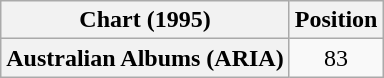<table class="wikitable plainrowheaders" style="text-align:center">
<tr>
<th>Chart (1995)</th>
<th>Position</th>
</tr>
<tr>
<th scope="row">Australian Albums (ARIA)</th>
<td>83</td>
</tr>
</table>
